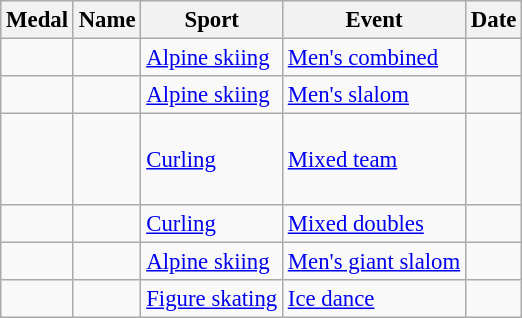<table class="wikitable sortable" style="font-size:95%;">
<tr>
<th>Medal</th>
<th>Name</th>
<th>Sport</th>
<th>Event</th>
<th>Date</th>
</tr>
<tr>
<td></td>
<td></td>
<td><a href='#'>Alpine skiing</a></td>
<td><a href='#'>Men's combined</a></td>
<td></td>
</tr>
<tr>
<td></td>
<td></td>
<td><a href='#'>Alpine skiing</a></td>
<td><a href='#'>Men's slalom</a></td>
<td></td>
</tr>
<tr>
<td></td>
<td><br><br><br></td>
<td><a href='#'>Curling</a></td>
<td><a href='#'>Mixed team</a></td>
<td></td>
</tr>
<tr>
<td></td>
<td><br></td>
<td><a href='#'>Curling</a></td>
<td><a href='#'>Mixed doubles</a></td>
<td></td>
</tr>
<tr>
<td></td>
<td></td>
<td><a href='#'>Alpine skiing</a></td>
<td><a href='#'>Men's giant slalom</a></td>
<td></td>
</tr>
<tr>
<td></td>
<td><br></td>
<td><a href='#'>Figure skating</a></td>
<td><a href='#'>Ice dance</a></td>
<td></td>
</tr>
</table>
